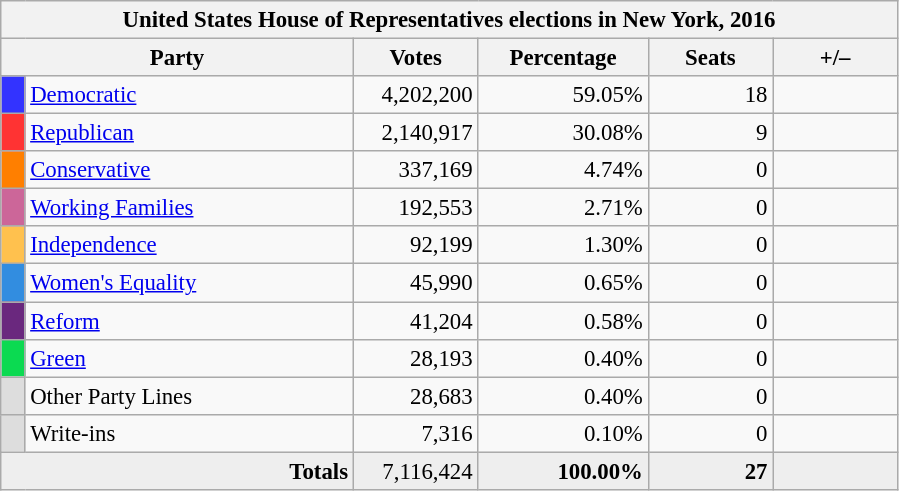<table class="wikitable" style="font-size: 95%;">
<tr>
<th colspan="6">United States House of Representatives elections in New York, 2016</th>
</tr>
<tr>
<th colspan=2 style="width: 15em">Party</th>
<th style="width: 5em">Votes</th>
<th style="width: 7em">Percentage</th>
<th style="width: 5em">Seats</th>
<th style="width: 5em">+/–</th>
</tr>
<tr>
<th style="background:#33f; width:3px;"></th>
<td style="width: 130px"><a href='#'>Democratic</a></td>
<td style="text-align:right;">4,202,200</td>
<td style="text-align:right;">59.05%</td>
<td style="text-align:right;">18</td>
<td style="text-align:right;"></td>
</tr>
<tr>
<th style="background:#f33; width:3px;"></th>
<td style="width: 130px"><a href='#'>Republican</a></td>
<td style="text-align:right;">2,140,917</td>
<td style="text-align:right;">30.08%</td>
<td style="text-align:right;">9</td>
<td style="text-align:right;"></td>
</tr>
<tr>
<th style="background:#ff7f00; width:3px;"></th>
<td style="width: 130px"><a href='#'>Conservative</a></td>
<td style="text-align:right;">337,169</td>
<td style="text-align:right;">4.74%</td>
<td style="text-align:right;">0</td>
<td style="text-align:right;"></td>
</tr>
<tr>
<th style="background:#c69; width:3px;"></th>
<td style="width: 130px"><a href='#'>Working Families</a></td>
<td style="text-align:right;">192,553</td>
<td style="text-align:right;">2.71%</td>
<td style="text-align:right;">0</td>
<td style="text-align:right;"></td>
</tr>
<tr>
<th style="background:#FFC14E; width:3px;"></th>
<td style="width: 130px"><a href='#'>Independence</a></td>
<td style="text-align:right;">92,199</td>
<td style="text-align:right;">1.30%</td>
<td style="text-align:right;">0</td>
<td style="text-align:right;"></td>
</tr>
<tr>
<th style="background:#328DE0; width:3px;"></th>
<td style="width: 130px"><a href='#'>Women's Equality</a></td>
<td style="text-align:right;">45,990</td>
<td style="text-align:right;">0.65%</td>
<td style="text-align:right;">0</td>
<td style="text-align:right;"></td>
</tr>
<tr>
<th style="background:#6A287E; width:3px;"></th>
<td style="width: 130px"><a href='#'>Reform</a></td>
<td style="text-align:right;">41,204</td>
<td style="text-align:right;">0.58%</td>
<td style="text-align:right;">0</td>
<td style="text-align:right;"></td>
</tr>
<tr>
<th style="background:#0bda51; width:3px;"></th>
<td style="width: 130px"><a href='#'>Green</a></td>
<td style="text-align:right;">28,193</td>
<td style="text-align:right;">0.40%</td>
<td style="text-align:right;">0</td>
<td style="text-align:right;"></td>
</tr>
<tr>
<th style="background:#ddd; width:3px;"></th>
<td style="width: 130px">Other Party Lines</td>
<td style="text-align:right;">28,683</td>
<td style="text-align:right;">0.40%</td>
<td style="text-align:right;">0</td>
<td style="text-align:right;"></td>
</tr>
<tr>
<th style="background:#ddd; width:3px;"></th>
<td style="width: 130px">Write-ins</td>
<td style="text-align:right;">7,316</td>
<td style="text-align:right;">0.10%</td>
<td style="text-align:right;">0</td>
<td style="text-align:right;"></td>
</tr>
<tr style="background:#eee; text-align:right;">
<td colspan="2"><strong>Totals</strong></td>
<td>7,116,424</td>
<td><strong>100.00%</strong></td>
<td><strong>27</strong></td>
<td></td>
</tr>
</table>
